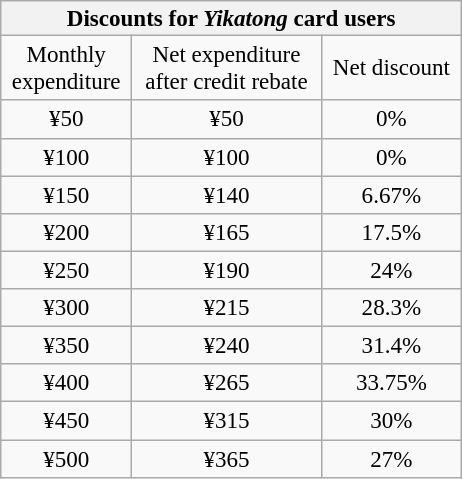<table class="wikitable sortable floatright" style="cell-padding:1.5; font-size:96%; text-align:center;">
<tr>
<th class="unsortable" colspan="3" style="width:300px; line-height:1.05">Discounts for <em>Yikatong</em> card users</th>
</tr>
<tr>
<td>Monthly<br>expenditure</td>
<td>Net expenditure<br> after credit rebate</td>
<td>Net discount<br></td>
</tr>
<tr>
<td>¥50</td>
<td>¥50</td>
<td>0%</td>
</tr>
<tr>
<td>¥100</td>
<td>¥100</td>
<td>0%</td>
</tr>
<tr>
<td>¥150</td>
<td>¥140</td>
<td>6.67%</td>
</tr>
<tr>
<td>¥200</td>
<td>¥165</td>
<td>17.5%</td>
</tr>
<tr>
<td>¥250</td>
<td>¥190</td>
<td>24%</td>
</tr>
<tr>
<td>¥300</td>
<td>¥215</td>
<td>28.3%</td>
</tr>
<tr>
<td>¥350</td>
<td>¥240</td>
<td>31.4%</td>
</tr>
<tr>
<td>¥400</td>
<td>¥265</td>
<td>33.75%</td>
</tr>
<tr>
<td>¥450</td>
<td>¥315</td>
<td>30%</td>
</tr>
<tr>
<td>¥500</td>
<td>¥365</td>
<td>27%</td>
</tr>
</table>
